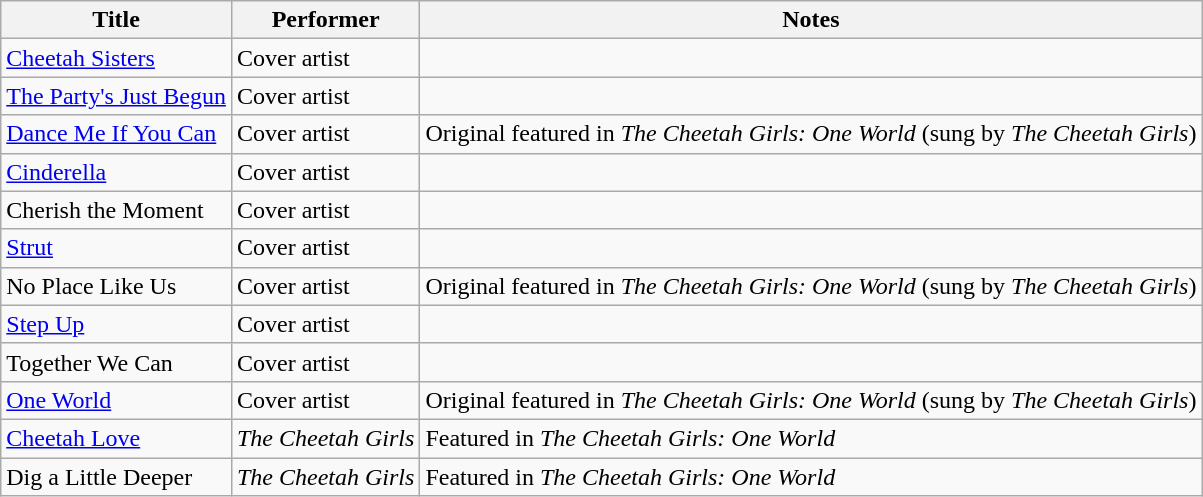<table class="wikitable">
<tr>
<th>Title</th>
<th>Performer</th>
<th>Notes</th>
</tr>
<tr>
<td><a href='#'>Cheetah Sisters</a></td>
<td>Cover artist</td>
<td></td>
</tr>
<tr>
<td><a href='#'>The Party's Just Begun</a></td>
<td>Cover artist</td>
<td></td>
</tr>
<tr>
<td><a href='#'>Dance Me If You Can</a></td>
<td>Cover artist</td>
<td>Original featured in <em>The Cheetah Girls: One World</em> (sung by <em>The Cheetah Girls</em>)</td>
</tr>
<tr>
<td><a href='#'>Cinderella</a></td>
<td>Cover artist</td>
<td></td>
</tr>
<tr>
<td>Cherish the Moment</td>
<td>Cover artist</td>
<td></td>
</tr>
<tr>
<td><a href='#'>Strut</a></td>
<td>Cover artist</td>
<td></td>
</tr>
<tr>
<td>No Place Like Us</td>
<td>Cover artist</td>
<td>Original featured in <em>The Cheetah Girls: One World</em> (sung by <em>The Cheetah Girls</em>)</td>
</tr>
<tr>
<td><a href='#'>Step Up</a></td>
<td>Cover artist</td>
<td></td>
</tr>
<tr>
<td>Together We Can</td>
<td>Cover artist</td>
<td></td>
</tr>
<tr>
<td><a href='#'>One World</a></td>
<td>Cover artist</td>
<td>Original featured in <em>The Cheetah Girls: One World</em> (sung by <em>The Cheetah Girls</em>)</td>
</tr>
<tr>
<td><a href='#'>Cheetah Love</a></td>
<td><em>The Cheetah Girls</em></td>
<td>Featured in <em>The Cheetah Girls: One World</em></td>
</tr>
<tr>
<td>Dig a Little Deeper</td>
<td><em>The Cheetah Girls</em></td>
<td>Featured in <em>The Cheetah Girls: One World</em></td>
</tr>
</table>
